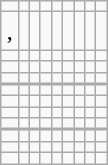<table class="wikitable" style="margin: 1em auto 1em auto; text-align: center;">
<tr>
<td></td>
<td></td>
<td></td>
<td></td>
<td></td>
<td></td>
<td></td>
<td></td>
<td></td>
</tr>
<tr>
<td>, </td>
<td></td>
<td></td>
<td></td>
<td></td>
<td></td>
<td></td>
<td></td>
<td></td>
</tr>
<tr>
<td></td>
<td></td>
<td></td>
<td></td>
<td></td>
<td></td>
<td></td>
<td></td>
<td></td>
</tr>
<tr>
<td></td>
<td></td>
<td></td>
<td></td>
<td></td>
<td></td>
<td></td>
<td></td>
<td></td>
</tr>
<tr>
<td></td>
<td></td>
<td></td>
<td></td>
<td></td>
<td></td>
<td></td>
<td></td>
<td></td>
</tr>
<tr style="border-top: 2px solid #aaa;">
<td></td>
<td></td>
<td></td>
<td></td>
<td></td>
<td></td>
<td></td>
<td></td>
<td></td>
</tr>
<tr>
<td></td>
<td></td>
<td></td>
<td></td>
<td></td>
<td></td>
<td></td>
<td></td>
<td></td>
</tr>
<tr>
<td></td>
<td></td>
<td></td>
<td></td>
<td></td>
<td></td>
<td></td>
<td></td>
<td></td>
</tr>
<tr>
<td></td>
<td></td>
<td></td>
<td></td>
<td></td>
<td></td>
<td></td>
<td></td>
<td></td>
</tr>
<tr style="border-top: 2px solid #aaa;">
<td></td>
<td></td>
<td></td>
<td></td>
<td></td>
<td></td>
<td></td>
<td></td>
<td></td>
</tr>
<tr>
<td></td>
<td></td>
<td></td>
<td></td>
<td></td>
<td></td>
<td></td>
<td></td>
<td></td>
</tr>
<tr>
<td></td>
<td></td>
<td></td>
<td></td>
<td></td>
<td></td>
<td></td>
<td></td>
<td></td>
</tr>
</table>
